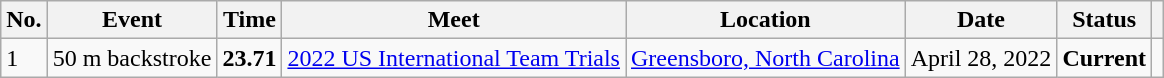<table class="wikitable">
<tr>
<th>No.</th>
<th>Event</th>
<th>Time</th>
<th>Meet</th>
<th>Location</th>
<th>Date</th>
<th>Status</th>
<th></th>
</tr>
<tr>
<td>1</td>
<td>50 m backstroke</td>
<td style="text-align:center;"><strong>23.71</strong></td>
<td><a href='#'>2022 US International Team Trials</a></td>
<td><a href='#'>Greensboro, North Carolina</a></td>
<td>April 28, 2022</td>
<td style="text-align:center;"><strong>Current</strong></td>
<td style="text-align:center;"></td>
</tr>
</table>
